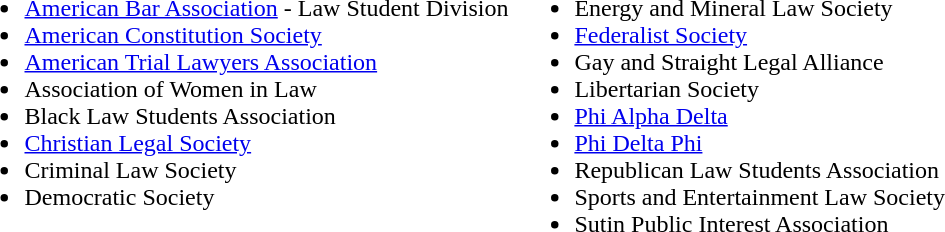<table border="0">
<tr>
<td valign="top"><br><ul><li><a href='#'>American Bar Association</a> - Law Student Division</li><li><a href='#'>American Constitution Society</a></li><li><a href='#'>American Trial Lawyers Association</a></li><li>Association of Women in Law</li><li>Black Law Students Association</li><li><a href='#'>Christian Legal Society</a></li><li>Criminal Law Society</li><li>Democratic Society</li></ul></td>
<td valign="top"><br><ul><li>Energy and Mineral Law Society</li><li><a href='#'>Federalist Society</a></li><li>Gay and Straight Legal Alliance</li><li>Libertarian Society</li><li><a href='#'>Phi Alpha Delta</a></li><li><a href='#'>Phi Delta Phi</a></li><li>Republican Law Students Association</li><li>Sports and Entertainment Law Society</li><li>Sutin Public Interest Association</li></ul></td>
</tr>
</table>
